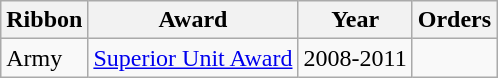<table class="wikitable">
<tr>
<th>Ribbon</th>
<th>Award</th>
<th>Year</th>
<th>Orders</th>
</tr>
<tr>
<td> Army</td>
<td><a href='#'>Superior Unit Award</a></td>
<td>2008-2011</td>
<td></td>
</tr>
</table>
